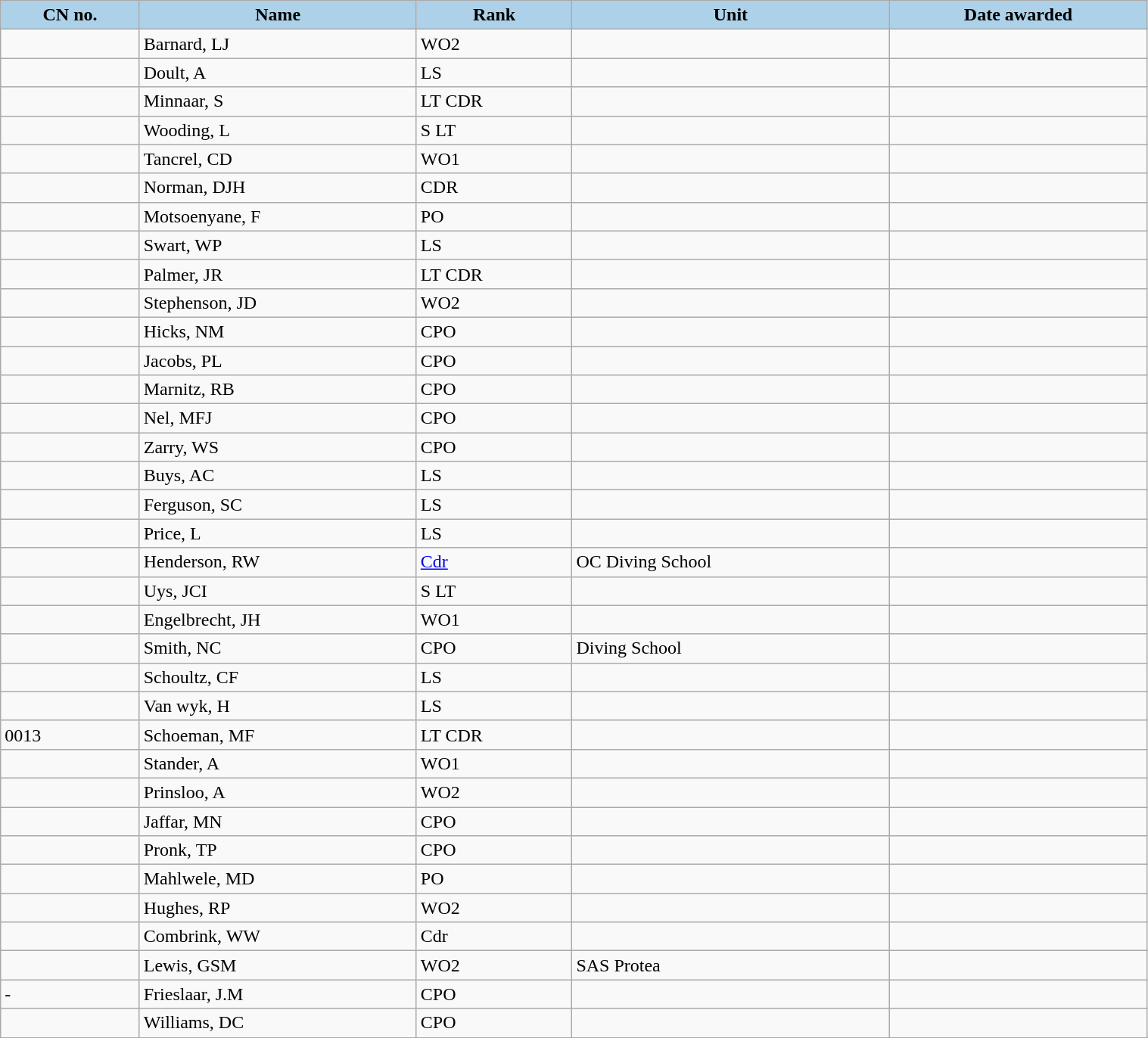<table class="wikitable sortable" style="width:80%;">
<tr>
<th scope="row"; style="background-color: #ACD1E9;">CN no.</th>
<th scope="row"; style="background-color: #ACD1E9;">Name</th>
<th scope="row"; style="background-color: #ACD1E9;">Rank</th>
<th scope="row"; style="background-color: #ACD1E9;">Unit</th>
<th scope="row"; style="background-color: #ACD1E9;">Date awarded</th>
</tr>
<tr>
<td></td>
<td>Barnard, LJ</td>
<td>WO2</td>
<td></td>
<td></td>
</tr>
<tr>
<td></td>
<td>Doult, A</td>
<td>LS</td>
<td></td>
<td></td>
</tr>
<tr>
<td></td>
<td>Minnaar, S</td>
<td>LT CDR</td>
<td></td>
<td></td>
</tr>
<tr>
<td></td>
<td>Wooding, L</td>
<td>S LT</td>
<td></td>
<td></td>
</tr>
<tr>
<td></td>
<td>Tancrel, CD</td>
<td>WO1</td>
<td></td>
<td></td>
</tr>
<tr>
<td></td>
<td>Norman, DJH</td>
<td>CDR</td>
<td></td>
<td></td>
</tr>
<tr>
<td></td>
<td>Motsoenyane, F</td>
<td>PO</td>
<td></td>
<td></td>
</tr>
<tr>
<td></td>
<td>Swart, WP</td>
<td>LS</td>
<td></td>
<td></td>
</tr>
<tr>
<td></td>
<td>Palmer, JR</td>
<td>LT CDR</td>
<td></td>
<td></td>
</tr>
<tr>
<td></td>
<td>Stephenson, JD</td>
<td>WO2</td>
<td></td>
<td></td>
</tr>
<tr>
<td></td>
<td>Hicks, NM</td>
<td>CPO</td>
<td></td>
<td></td>
</tr>
<tr>
<td></td>
<td>Jacobs, PL</td>
<td>CPO</td>
<td></td>
<td></td>
</tr>
<tr>
<td></td>
<td>Marnitz, RB</td>
<td>CPO</td>
<td></td>
<td></td>
</tr>
<tr>
<td></td>
<td>Nel, MFJ</td>
<td>CPO</td>
<td></td>
<td></td>
</tr>
<tr>
<td></td>
<td>Zarry, WS</td>
<td>CPO</td>
<td></td>
<td></td>
</tr>
<tr>
<td></td>
<td>Buys, AC</td>
<td>LS</td>
<td></td>
<td></td>
</tr>
<tr>
<td></td>
<td>Ferguson, SC</td>
<td>LS</td>
<td></td>
<td></td>
</tr>
<tr>
<td></td>
<td>Price, L</td>
<td>LS</td>
<td></td>
<td></td>
</tr>
<tr>
<td></td>
<td>Henderson, RW</td>
<td><a href='#'>Cdr</a></td>
<td>OC Diving School</td>
<td></td>
</tr>
<tr>
<td></td>
<td>Uys, JCI</td>
<td>S LT</td>
<td></td>
<td></td>
</tr>
<tr>
<td></td>
<td>Engelbrecht, JH</td>
<td>WO1</td>
<td></td>
<td></td>
</tr>
<tr>
<td></td>
<td>Smith, NC</td>
<td>CPO</td>
<td>Diving School</td>
<td></td>
</tr>
<tr>
<td></td>
<td>Schoultz, CF</td>
<td>LS</td>
<td></td>
<td></td>
</tr>
<tr>
<td></td>
<td>Van wyk, H</td>
<td>LS</td>
<td></td>
<td></td>
</tr>
<tr>
<td>0013</td>
<td>Schoeman, MF</td>
<td>LT CDR</td>
<td></td>
<td></td>
</tr>
<tr>
<td></td>
<td>Stander, A</td>
<td>WO1</td>
<td></td>
<td></td>
</tr>
<tr>
<td></td>
<td>Prinsloo, A</td>
<td>WO2</td>
<td></td>
<td></td>
</tr>
<tr>
<td></td>
<td>Jaffar, MN</td>
<td>CPO</td>
<td></td>
<td></td>
</tr>
<tr>
<td></td>
<td>Pronk, TP</td>
<td>CPO</td>
<td></td>
<td></td>
</tr>
<tr>
<td></td>
<td>Mahlwele, MD</td>
<td>PO</td>
<td></td>
<td></td>
</tr>
<tr>
<td></td>
<td>Hughes, RP</td>
<td>WO2</td>
<td></td>
<td></td>
</tr>
<tr>
<td></td>
<td>Combrink, WW </td>
<td>Cdr</td>
<td></td>
<td></td>
</tr>
<tr>
<td></td>
<td>Lewis, GSM</td>
<td>WO2</td>
<td>SAS Protea</td>
<td></td>
</tr>
<tr>
<td>-</td>
<td>Frieslaar, J.M</td>
<td>CPO</td>
<td></td>
<td></td>
</tr>
<tr>
<td></td>
<td>Williams, DC</td>
<td>CPO</td>
<td></td>
<td></td>
</tr>
<tr>
</tr>
</table>
